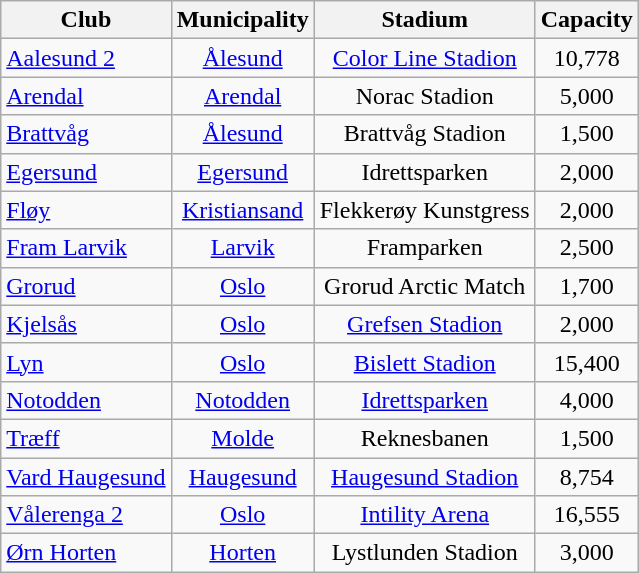<table class="wikitable sortable" style="text-align:center;">
<tr>
<th>Club</th>
<th>Municipality</th>
<th>Stadium</th>
<th>Capacity</th>
</tr>
<tr>
<td style="text-align:left;"><a href='#'>Aalesund 2</a></td>
<td><a href='#'>Ålesund</a></td>
<td><a href='#'>Color Line Stadion</a></td>
<td>10,778</td>
</tr>
<tr>
<td style="text-align:left;"><a href='#'>Arendal</a></td>
<td><a href='#'>Arendal</a></td>
<td>Norac Stadion</td>
<td>5,000</td>
</tr>
<tr>
<td style="text-align:left;"><a href='#'>Brattvåg</a></td>
<td><a href='#'>Ålesund</a></td>
<td>Brattvåg Stadion</td>
<td>1,500</td>
</tr>
<tr>
<td style="text-align:left;"><a href='#'>Egersund</a></td>
<td><a href='#'>Egersund</a></td>
<td>Idrettsparken</td>
<td>2,000</td>
</tr>
<tr>
<td style="text-align:left;"><a href='#'>Fløy</a></td>
<td><a href='#'>Kristiansand</a></td>
<td>Flekkerøy Kunstgress</td>
<td>2,000</td>
</tr>
<tr>
<td style="text-align:left;"><a href='#'>Fram Larvik</a></td>
<td><a href='#'>Larvik</a></td>
<td>Framparken</td>
<td>2,500</td>
</tr>
<tr>
<td style="text-align:left;"><a href='#'>Grorud</a></td>
<td><a href='#'>Oslo</a></td>
<td>Grorud Arctic Match</td>
<td>1,700</td>
</tr>
<tr>
<td style="text-align:left;"><a href='#'>Kjelsås</a></td>
<td><a href='#'>Oslo</a></td>
<td><a href='#'>Grefsen Stadion</a></td>
<td>2,000</td>
</tr>
<tr>
<td style="text-align:left;"><a href='#'>Lyn</a></td>
<td><a href='#'>Oslo</a></td>
<td><a href='#'>Bislett Stadion</a></td>
<td>15,400</td>
</tr>
<tr>
<td style="text-align:left;"><a href='#'>Notodden</a></td>
<td><a href='#'>Notodden</a></td>
<td><a href='#'>Idrettsparken</a></td>
<td>4,000</td>
</tr>
<tr>
<td style="text-align:left;"><a href='#'>Træff</a></td>
<td><a href='#'>Molde</a></td>
<td>Reknesbanen</td>
<td>1,500</td>
</tr>
<tr>
<td style="text-align:left;"><a href='#'>Vard Haugesund</a></td>
<td><a href='#'>Haugesund</a></td>
<td><a href='#'>Haugesund Stadion</a></td>
<td>8,754</td>
</tr>
<tr>
<td style="text-align:left;"><a href='#'>Vålerenga 2</a></td>
<td><a href='#'>Oslo</a></td>
<td><a href='#'>Intility Arena</a></td>
<td>16,555</td>
</tr>
<tr>
<td style="text-align:left;"><a href='#'>Ørn Horten</a></td>
<td><a href='#'>Horten</a></td>
<td>Lystlunden Stadion</td>
<td>3,000</td>
</tr>
</table>
